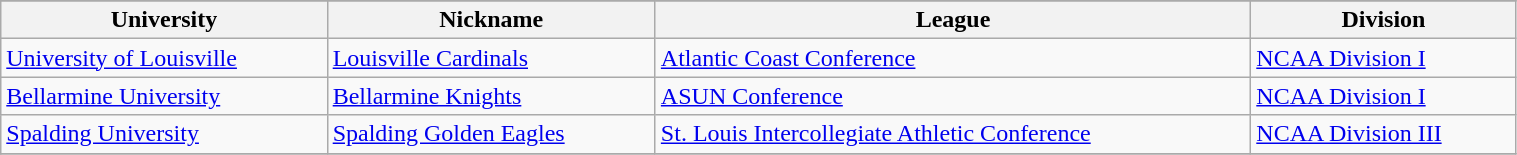<table class="wikitable sortable" width="80%">
<tr ">
</tr>
<tr>
<th>University</th>
<th>Nickname</th>
<th>League</th>
<th>Division</th>
</tr>
<tr>
<td><a href='#'>University of Louisville</a></td>
<td><a href='#'>Louisville Cardinals</a></td>
<td><a href='#'>Atlantic Coast Conference</a></td>
<td><a href='#'>NCAA Division I</a></td>
</tr>
<tr>
<td><a href='#'>Bellarmine University</a></td>
<td><a href='#'>Bellarmine Knights</a></td>
<td><a href='#'>ASUN Conference</a></td>
<td><a href='#'>NCAA Division I</a></td>
</tr>
<tr>
<td><a href='#'>Spalding University</a></td>
<td><a href='#'>Spalding Golden Eagles</a></td>
<td><a href='#'>St. Louis Intercollegiate Athletic Conference</a></td>
<td><a href='#'>NCAA Division III</a></td>
</tr>
<tr>
</tr>
</table>
